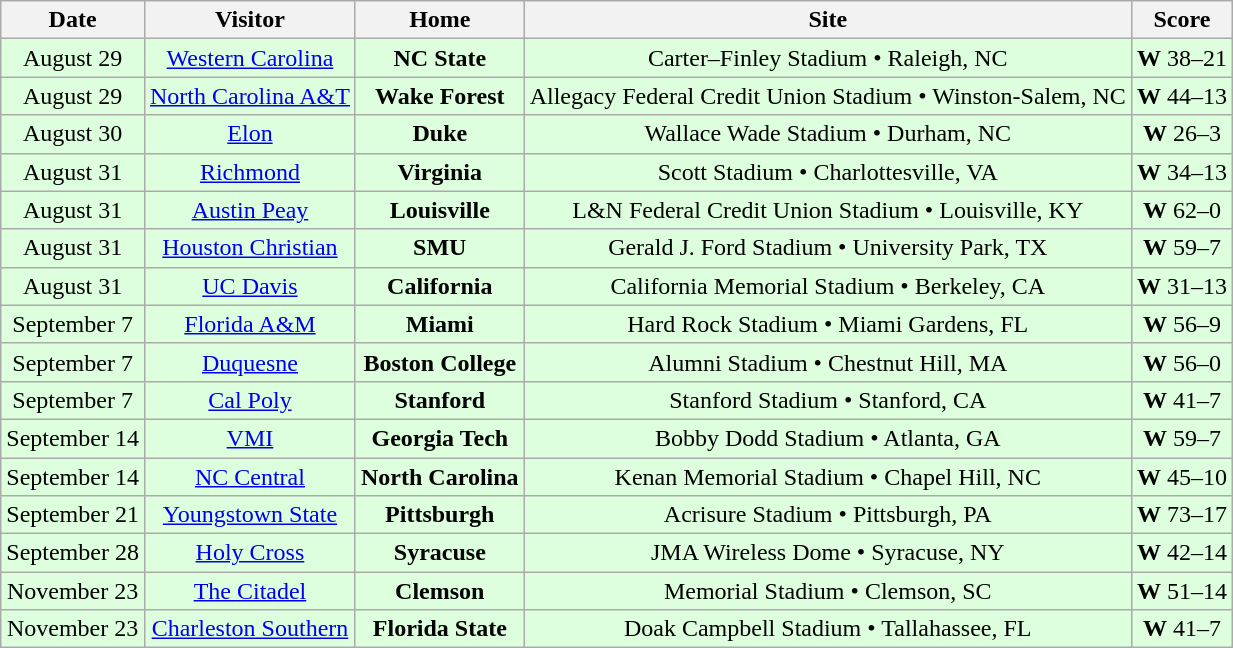<table class="wikitable" style="text-align:center">
<tr>
<th>Date</th>
<th>Visitor</th>
<th>Home</th>
<th>Site</th>
<th>Score</th>
</tr>
<tr style="background:#DDFFDD;">
<td>August 29</td>
<td><a href='#'>Western Carolina</a></td>
<td> <strong>NC State</strong></td>
<td>Carter–Finley Stadium • Raleigh, NC</td>
<td><strong>W</strong> 38–21</td>
</tr>
<tr style="background:#DDFFDD;">
<td>August 29</td>
<td><a href='#'>North Carolina A&T</a></td>
<td><strong>Wake Forest</strong></td>
<td>Allegacy Federal Credit Union Stadium • Winston-Salem, NC</td>
<td><strong>W</strong> 44–13</td>
</tr>
<tr style="background:#DDFFDD;">
<td>August 30</td>
<td><a href='#'>Elon</a></td>
<td><strong>Duke</strong></td>
<td>Wallace Wade Stadium • Durham, NC</td>
<td><strong>W</strong> 26–3</td>
</tr>
<tr style="background:#DDFFDD;">
<td>August 31</td>
<td><a href='#'>Richmond</a></td>
<td><strong>Virginia</strong></td>
<td>Scott Stadium • Charlottesville, VA</td>
<td><strong>W</strong> 34–13</td>
</tr>
<tr style="background:#DDFFDD;">
<td>August 31</td>
<td><a href='#'>Austin Peay</a></td>
<td><strong>Louisville</strong></td>
<td>L&N Federal Credit Union Stadium • Louisville, KY</td>
<td><strong>W</strong> 62–0</td>
</tr>
<tr style="background:#DDFFDD;">
<td>August 31</td>
<td><a href='#'>Houston Christian</a></td>
<td><strong>SMU</strong></td>
<td>Gerald J. Ford Stadium • University Park, TX</td>
<td><strong>W</strong> 59–7</td>
</tr>
<tr style="background:#DDFFDD;">
<td>August 31</td>
<td><a href='#'>UC Davis</a></td>
<td><strong>California</strong></td>
<td>California Memorial Stadium • Berkeley, CA</td>
<td><strong>W</strong> 31–13</td>
</tr>
<tr style="background:#DDFFDD;">
<td>September 7</td>
<td><a href='#'>Florida A&M</a></td>
<td> <strong>Miami</strong></td>
<td>Hard Rock Stadium • Miami Gardens, FL</td>
<td><strong>W</strong> 56–9</td>
</tr>
<tr style="background:#DDFFDD;">
<td>September 7</td>
<td><a href='#'>Duquesne</a></td>
<td><strong>Boston College</strong></td>
<td>Alumni Stadium • Chestnut Hill, MA</td>
<td><strong>W</strong> 56–0</td>
</tr>
<tr style="background:#DDFFDD;">
<td>September 7</td>
<td><a href='#'>Cal Poly</a></td>
<td><strong>Stanford</strong></td>
<td>Stanford Stadium • Stanford, CA</td>
<td><strong>W</strong> 41–7</td>
</tr>
<tr style="background:#DDFFDD;">
<td>September 14</td>
<td><a href='#'>VMI</a></td>
<td><strong>Georgia Tech</strong></td>
<td>Bobby Dodd Stadium • Atlanta, GA</td>
<td><strong>W</strong> 59–7</td>
</tr>
<tr style="background:#DDFFDD;">
<td>September 14</td>
<td><a href='#'>NC Central</a></td>
<td><strong>North Carolina</strong></td>
<td>Kenan Memorial Stadium • Chapel Hill, NC</td>
<td><strong>W</strong> 45–10</td>
</tr>
<tr style="background:#DDFFDD;">
<td>September 21</td>
<td><a href='#'>Youngstown State</a></td>
<td><strong>Pittsburgh</strong></td>
<td>Acrisure Stadium • Pittsburgh, PA</td>
<td><strong>W</strong> 73–17</td>
</tr>
<tr style="background:#DDFFDD;">
<td>September 28</td>
<td><a href='#'>Holy Cross</a></td>
<td><strong>Syracuse</strong></td>
<td>JMA Wireless Dome • Syracuse, NY</td>
<td><strong>W</strong> 42–14</td>
</tr>
<tr style="background:#DDFFDD;">
<td>November 23</td>
<td><a href='#'>The Citadel</a></td>
<td> <strong>Clemson</strong></td>
<td>Memorial Stadium • Clemson, SC</td>
<td><strong>W</strong> 51–14</td>
</tr>
<tr style="background:#DDFFDD;">
<td>November 23</td>
<td><a href='#'>Charleston Southern</a></td>
<td><strong>Florida State</strong></td>
<td>Doak Campbell Stadium • Tallahassee, FL</td>
<td><strong>W</strong> 41–7</td>
</tr>
</table>
